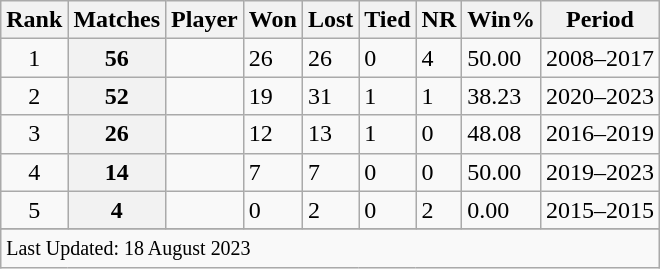<table class="wikitable plainrowheaders sortable">
<tr>
<th scope=col>Rank</th>
<th scope=col>Matches</th>
<th scope=col>Player</th>
<th>Won</th>
<th>Lost</th>
<th>Tied</th>
<th>NR</th>
<th>Win%</th>
<th>Period</th>
</tr>
<tr>
<td align=center>1</td>
<th scope=row style=text-align:center;>56</th>
<td></td>
<td>26</td>
<td>26</td>
<td>0</td>
<td>4</td>
<td>50.00</td>
<td>2008–2017</td>
</tr>
<tr>
<td align=center>2</td>
<th scope=row style=text-align:center;>52</th>
<td></td>
<td>19</td>
<td>31</td>
<td>1</td>
<td>1</td>
<td>38.23</td>
<td>2020–2023</td>
</tr>
<tr>
<td align=center>3</td>
<th scope=row style=text-align:center;>26</th>
<td></td>
<td>12</td>
<td>13</td>
<td>1</td>
<td>0</td>
<td>48.08</td>
<td>2016–2019</td>
</tr>
<tr>
<td align=center>4</td>
<th scope=row style=text-align:center;>14</th>
<td></td>
<td>7</td>
<td>7</td>
<td>0</td>
<td>0</td>
<td>50.00</td>
<td>2019–2023</td>
</tr>
<tr>
<td align=center>5</td>
<th scope=row style=text-align:center;>4</th>
<td></td>
<td>0</td>
<td>2</td>
<td>0</td>
<td>2</td>
<td>0.00</td>
<td>2015–2015</td>
</tr>
<tr>
</tr>
<tr class=sortbottom>
<td colspan=9><small>Last Updated: 18 August 2023</small></td>
</tr>
</table>
